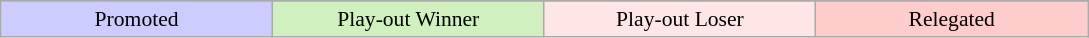<table class="wikitable" style="font-size:90%; text-align:center;">
<tr>
</tr>
<tr>
<td style="background:#ccccff;" width=14%>Promoted</td>
<td style="background:#D0F0C0;" width=14%>Play-out Winner</td>
<td style="background:#FFE6E6;" width=14%>Play-out Loser</td>
<td style="background:#fcc;" width=14%>Relegated</td>
</tr>
</table>
